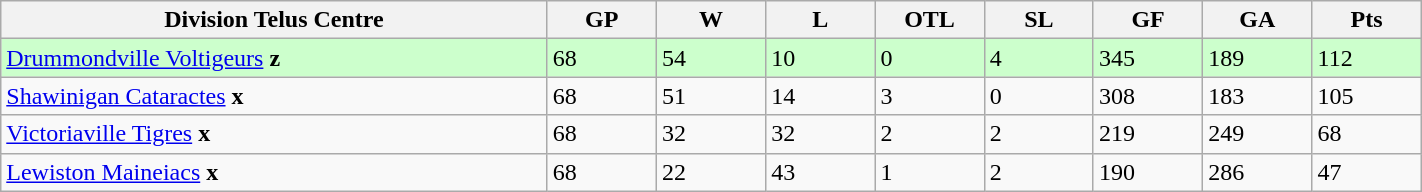<table class="wikitable" style="width: 75%">
<tr>
<th width=25%>Division Telus Centre</th>
<th width=5%>GP</th>
<th width=5%>W</th>
<th width=5%>L</th>
<th width=5%>OTL</th>
<th width=5%>SL</th>
<th width=5%>GF</th>
<th width=5%>GA</th>
<th width=5%>Pts</th>
</tr>
<tr bgcolor=#ccffcc>
<td><a href='#'>Drummondville Voltigeurs</a> <strong>z</strong></td>
<td>68</td>
<td>54</td>
<td>10</td>
<td>0</td>
<td>4</td>
<td>345</td>
<td>189</td>
<td>112</td>
</tr>
<tr>
<td><a href='#'>Shawinigan Cataractes</a> <strong>x</strong></td>
<td>68</td>
<td>51</td>
<td>14</td>
<td>3</td>
<td>0</td>
<td>308</td>
<td>183</td>
<td>105</td>
</tr>
<tr>
<td><a href='#'>Victoriaville Tigres</a> <strong>x</strong></td>
<td>68</td>
<td>32</td>
<td>32</td>
<td>2</td>
<td>2</td>
<td>219</td>
<td>249</td>
<td>68</td>
</tr>
<tr>
<td><a href='#'>Lewiston Maineiacs</a> <strong>x</strong></td>
<td>68</td>
<td>22</td>
<td>43</td>
<td>1</td>
<td>2</td>
<td>190</td>
<td>286</td>
<td>47</td>
</tr>
</table>
